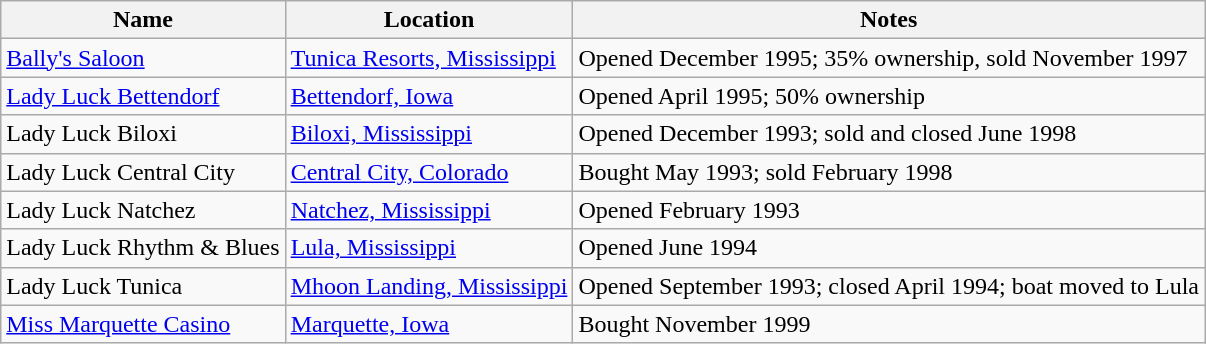<table class="wikitable sortable" style="text-align:left;">
<tr>
<th>Name</th>
<th>Location</th>
<th>Notes</th>
</tr>
<tr>
<td><a href='#'>Bally's Saloon</a></td>
<td><a href='#'>Tunica Resorts, Mississippi</a></td>
<td>Opened December 1995; 35% ownership, sold November 1997</td>
</tr>
<tr>
<td><a href='#'>Lady Luck Bettendorf</a></td>
<td><a href='#'>Bettendorf, Iowa</a></td>
<td>Opened April 1995; 50% ownership</td>
</tr>
<tr>
<td>Lady Luck Biloxi</td>
<td><a href='#'>Biloxi, Mississippi</a></td>
<td>Opened December 1993; sold and closed June 1998</td>
</tr>
<tr>
<td>Lady Luck Central City</td>
<td><a href='#'>Central City, Colorado</a></td>
<td>Bought May 1993; sold February 1998</td>
</tr>
<tr>
<td>Lady Luck Natchez</td>
<td><a href='#'>Natchez, Mississippi</a></td>
<td>Opened February 1993</td>
</tr>
<tr>
<td>Lady Luck Rhythm & Blues</td>
<td><a href='#'>Lula, Mississippi</a></td>
<td>Opened June 1994</td>
</tr>
<tr>
<td>Lady Luck Tunica</td>
<td><a href='#'>Mhoon Landing, Mississippi</a></td>
<td>Opened September 1993; closed April 1994; boat moved to Lula</td>
</tr>
<tr>
<td><a href='#'>Miss Marquette Casino</a></td>
<td><a href='#'>Marquette, Iowa</a></td>
<td>Bought November 1999</td>
</tr>
</table>
